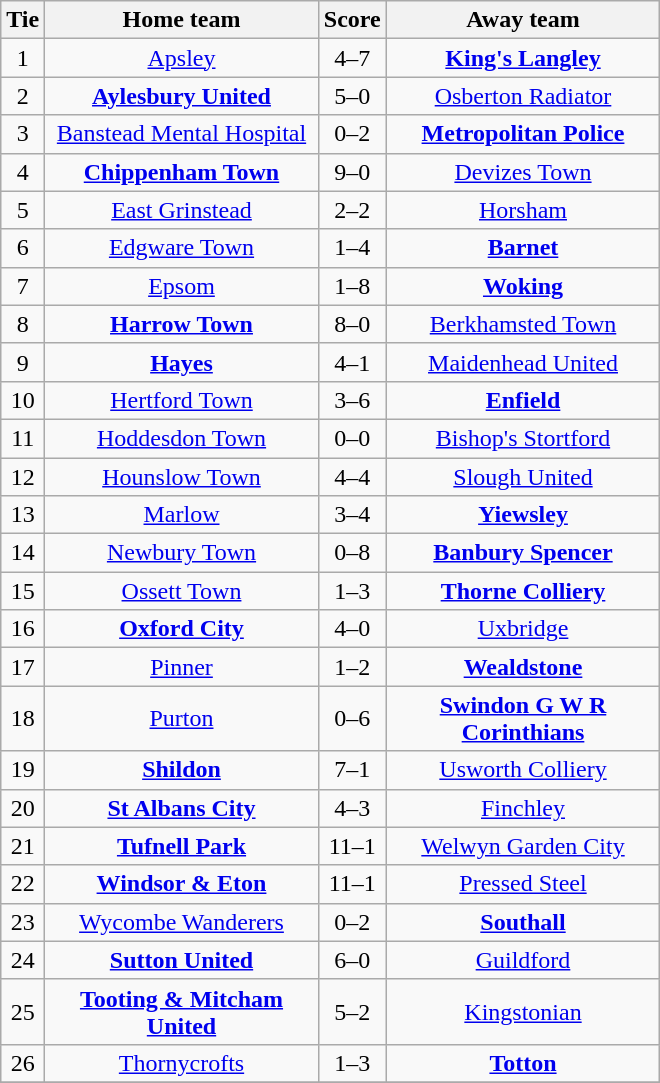<table class="wikitable" style="text-align:center;">
<tr>
<th width=20>Tie</th>
<th width=175>Home team</th>
<th width=20>Score</th>
<th width=175>Away team</th>
</tr>
<tr>
<td>1</td>
<td><a href='#'>Apsley</a></td>
<td>4–7</td>
<td><strong><a href='#'>King's Langley</a></strong></td>
</tr>
<tr>
<td>2</td>
<td><strong><a href='#'>Aylesbury United</a></strong></td>
<td>5–0</td>
<td><a href='#'>Osberton Radiator</a></td>
</tr>
<tr>
<td>3</td>
<td><a href='#'>Banstead Mental Hospital</a></td>
<td>0–2</td>
<td><strong><a href='#'>Metropolitan Police</a></strong></td>
</tr>
<tr>
<td>4</td>
<td><strong><a href='#'>Chippenham Town</a></strong></td>
<td>9–0</td>
<td><a href='#'>Devizes Town</a></td>
</tr>
<tr>
<td>5</td>
<td><a href='#'>East Grinstead</a></td>
<td>2–2</td>
<td><a href='#'>Horsham</a></td>
</tr>
<tr>
<td>6</td>
<td><a href='#'>Edgware Town</a></td>
<td>1–4</td>
<td><strong><a href='#'>Barnet</a></strong></td>
</tr>
<tr>
<td>7</td>
<td><a href='#'>Epsom</a></td>
<td>1–8</td>
<td><strong><a href='#'>Woking</a></strong></td>
</tr>
<tr>
<td>8</td>
<td><strong><a href='#'>Harrow Town</a></strong></td>
<td>8–0</td>
<td><a href='#'>Berkhamsted Town</a></td>
</tr>
<tr>
<td>9</td>
<td><strong><a href='#'>Hayes</a></strong></td>
<td>4–1</td>
<td><a href='#'>Maidenhead United</a></td>
</tr>
<tr>
<td>10</td>
<td><a href='#'>Hertford Town</a></td>
<td>3–6</td>
<td><strong><a href='#'>Enfield</a></strong></td>
</tr>
<tr>
<td>11</td>
<td><a href='#'>Hoddesdon Town</a></td>
<td>0–0</td>
<td><a href='#'>Bishop's Stortford</a></td>
</tr>
<tr>
<td>12</td>
<td><a href='#'>Hounslow Town</a></td>
<td>4–4</td>
<td><a href='#'>Slough United</a></td>
</tr>
<tr>
<td>13</td>
<td><a href='#'>Marlow</a></td>
<td>3–4</td>
<td><strong><a href='#'>Yiewsley</a></strong></td>
</tr>
<tr>
<td>14</td>
<td><a href='#'>Newbury Town</a></td>
<td>0–8</td>
<td><strong><a href='#'>Banbury Spencer</a></strong></td>
</tr>
<tr>
<td>15</td>
<td><a href='#'>Ossett Town</a></td>
<td>1–3</td>
<td><strong><a href='#'>Thorne Colliery</a></strong></td>
</tr>
<tr>
<td>16</td>
<td><strong><a href='#'>Oxford City</a></strong></td>
<td>4–0</td>
<td><a href='#'>Uxbridge</a></td>
</tr>
<tr>
<td>17</td>
<td><a href='#'>Pinner</a></td>
<td>1–2</td>
<td><strong><a href='#'>Wealdstone</a></strong></td>
</tr>
<tr>
<td>18</td>
<td><a href='#'>Purton</a></td>
<td>0–6</td>
<td><strong><a href='#'>Swindon G W R Corinthians</a></strong></td>
</tr>
<tr>
<td>19</td>
<td><strong><a href='#'>Shildon</a></strong></td>
<td>7–1</td>
<td><a href='#'>Usworth Colliery</a></td>
</tr>
<tr>
<td>20</td>
<td><strong><a href='#'>St Albans City</a></strong></td>
<td>4–3</td>
<td><a href='#'>Finchley</a></td>
</tr>
<tr>
<td>21</td>
<td><strong><a href='#'>Tufnell Park</a></strong></td>
<td>11–1</td>
<td><a href='#'>Welwyn Garden City</a></td>
</tr>
<tr>
<td>22</td>
<td><strong><a href='#'>Windsor & Eton</a></strong></td>
<td>11–1</td>
<td><a href='#'>Pressed Steel</a></td>
</tr>
<tr>
<td>23</td>
<td><a href='#'>Wycombe Wanderers</a></td>
<td>0–2</td>
<td><strong><a href='#'>Southall</a></strong></td>
</tr>
<tr>
<td>24</td>
<td><strong><a href='#'>Sutton United</a></strong></td>
<td>6–0</td>
<td><a href='#'>Guildford</a></td>
</tr>
<tr>
<td>25</td>
<td><strong><a href='#'>Tooting & Mitcham United</a></strong></td>
<td>5–2</td>
<td><a href='#'>Kingstonian</a></td>
</tr>
<tr>
<td>26</td>
<td><a href='#'>Thornycrofts</a></td>
<td>1–3</td>
<td><strong><a href='#'>Totton</a></strong></td>
</tr>
<tr>
</tr>
</table>
